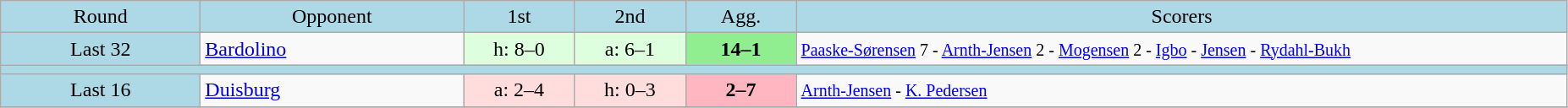<table class="wikitable" style="text-align:center">
<tr bgcolor=lightblue>
<td width=150px>Round</td>
<td width=200px>Opponent</td>
<td width=80px>1st</td>
<td width=80px>2nd</td>
<td width=80px>Agg.</td>
<td width=600px>Scorers</td>
</tr>
<tr>
<td bgcolor=lightblue>Last 32</td>
<td align=left> <a href='#'>Bardolino</a></td>
<td bgcolor="#ddffdd">h: 8–0</td>
<td bgcolor="#ddffdd">a: 6–1</td>
<td bgcolor=lightgreen><strong>14–1</strong></td>
<td align=left><small><a href='#'>Paaske-Sørensen</a> 7 - <a href='#'>Arnth-Jensen</a> 2 - <a href='#'>Mogensen</a> 2 - <a href='#'>Igbo</a> - <a href='#'>Jensen</a> - <a href='#'>Rydahl-Bukh</a></small></td>
</tr>
<tr bgcolor=lightblue>
<td colspan=6></td>
</tr>
<tr>
<td bgcolor=lightblue>Last 16</td>
<td align=left> <a href='#'>Duisburg</a></td>
<td bgcolor="#ffdddd">a: 2–4</td>
<td bgcolor="#ffdddd">h: 0–3</td>
<td bgcolor=lightpink><strong>2–7</strong></td>
<td align=left><small><a href='#'>Arnth-Jensen</a> - <a href='#'>K. Pedersen</a></small></td>
</tr>
<tr>
</tr>
</table>
